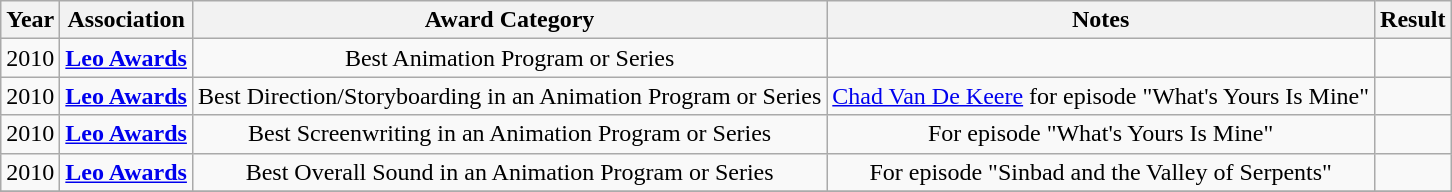<table class="wikitable" border="1" style="text-align: center">
<tr>
<th><strong>Year</strong></th>
<th><strong>Association</strong></th>
<th><strong>Award Category</strong></th>
<th><strong>Notes</strong></th>
<th><strong>Result</strong></th>
</tr>
<tr>
<td>2010</td>
<td><strong><a href='#'>Leo Awards</a></strong></td>
<td>Best Animation Program or Series</td>
<td></td>
<td></td>
</tr>
<tr>
<td>2010</td>
<td><strong><a href='#'>Leo Awards</a></strong></td>
<td>Best Direction/Storyboarding in an Animation Program or Series</td>
<td><a href='#'>Chad Van De Keere</a> for episode "What's Yours Is Mine"</td>
<td></td>
</tr>
<tr>
<td>2010</td>
<td><strong><a href='#'>Leo Awards</a></strong></td>
<td>Best Screenwriting in an Animation Program or Series</td>
<td>For episode "What's Yours Is Mine"</td>
<td></td>
</tr>
<tr>
<td>2010</td>
<td><strong><a href='#'>Leo Awards</a></strong></td>
<td>Best Overall Sound in an Animation Program or Series</td>
<td>For episode "Sinbad and the Valley of Serpents"</td>
<td></td>
</tr>
<tr>
</tr>
</table>
